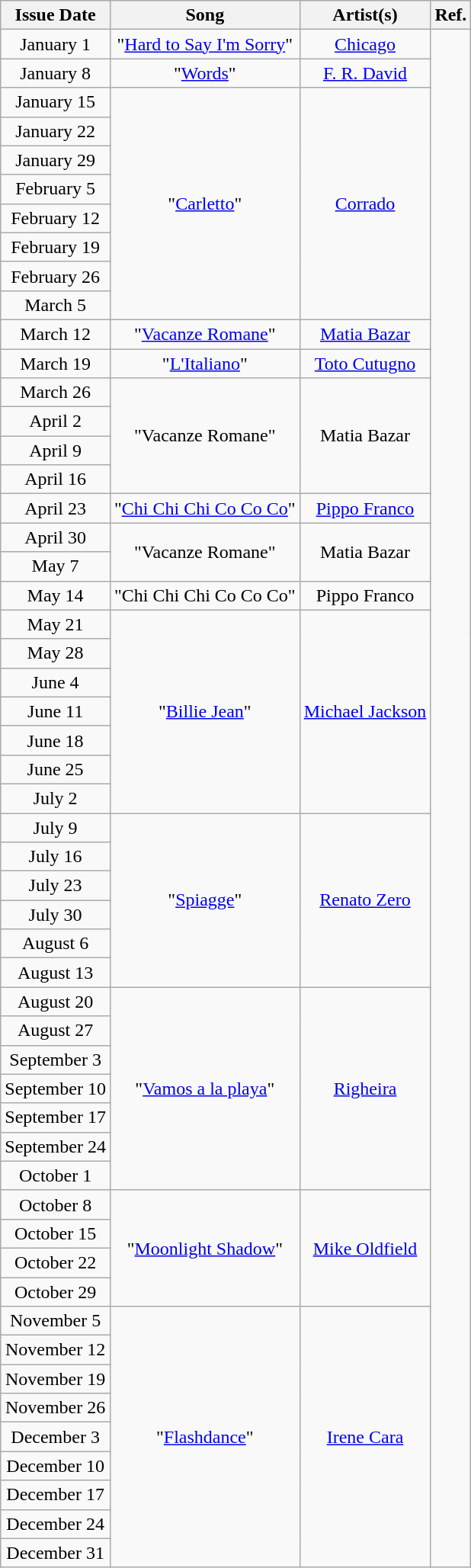<table class="wikitable plainrowheaders" style="text-align: center;">
<tr>
<th>Issue Date</th>
<th>Song</th>
<th>Artist(s)</th>
<th>Ref.</th>
</tr>
<tr>
<td>January 1</td>
<td>"<a href='#'>Hard to Say I'm Sorry</a>"</td>
<td><a href='#'>Chicago</a></td>
<td rowspan="53"></td>
</tr>
<tr>
<td>January 8</td>
<td>"<a href='#'>Words</a>"</td>
<td><a href='#'>F. R. David</a></td>
</tr>
<tr>
<td>January 15</td>
<td rowspan="8">"<a href='#'>Carletto</a>"</td>
<td rowspan="8"><a href='#'>Corrado</a></td>
</tr>
<tr>
<td>January 22</td>
</tr>
<tr>
<td>January 29</td>
</tr>
<tr>
<td>February 5</td>
</tr>
<tr>
<td>February 12</td>
</tr>
<tr>
<td>February 19</td>
</tr>
<tr>
<td>February 26</td>
</tr>
<tr>
<td>March 5</td>
</tr>
<tr>
<td>March 12</td>
<td>"<a href='#'>Vacanze Romane</a>"</td>
<td><a href='#'>Matia Bazar</a></td>
</tr>
<tr>
<td>March 19</td>
<td>"<a href='#'>L'Italiano</a>"</td>
<td><a href='#'>Toto Cutugno</a></td>
</tr>
<tr>
<td>March 26</td>
<td rowspan="4">"Vacanze Romane"</td>
<td rowspan="4">Matia Bazar</td>
</tr>
<tr>
<td>April 2</td>
</tr>
<tr>
<td>April 9</td>
</tr>
<tr>
<td>April 16</td>
</tr>
<tr>
<td>April 23</td>
<td>"<a href='#'>Chi Chi Chi Co Co Co</a>"</td>
<td><a href='#'>Pippo Franco</a></td>
</tr>
<tr>
<td>April 30</td>
<td rowspan="2">"Vacanze Romane"</td>
<td rowspan="2">Matia Bazar</td>
</tr>
<tr>
<td>May 7</td>
</tr>
<tr>
<td>May 14</td>
<td>"Chi Chi Chi Co Co Co"</td>
<td>Pippo Franco</td>
</tr>
<tr>
<td>May 21</td>
<td rowspan="7">"<a href='#'>Billie Jean</a>"</td>
<td rowspan="7"><a href='#'>Michael Jackson</a></td>
</tr>
<tr>
<td>May 28</td>
</tr>
<tr>
<td>June 4</td>
</tr>
<tr>
<td>June 11</td>
</tr>
<tr>
<td>June 18</td>
</tr>
<tr>
<td>June 25</td>
</tr>
<tr>
<td>July 2</td>
</tr>
<tr>
<td>July 9</td>
<td rowspan="6">"<a href='#'>Spiagge</a>"</td>
<td rowspan="6"><a href='#'>Renato Zero</a></td>
</tr>
<tr>
<td>July 16</td>
</tr>
<tr>
<td>July 23</td>
</tr>
<tr>
<td>July 30</td>
</tr>
<tr>
<td>August 6</td>
</tr>
<tr>
<td>August 13</td>
</tr>
<tr>
<td>August 20</td>
<td rowspan="7">"<a href='#'>Vamos a la playa</a>"</td>
<td rowspan="7"><a href='#'>Righeira</a></td>
</tr>
<tr>
<td>August 27</td>
</tr>
<tr>
<td>September 3</td>
</tr>
<tr>
<td>September 10</td>
</tr>
<tr>
<td>September 17</td>
</tr>
<tr>
<td>September 24</td>
</tr>
<tr>
<td>October 1</td>
</tr>
<tr>
<td>October 8</td>
<td rowspan="4">"<a href='#'>Moonlight Shadow</a>"</td>
<td rowspan="4"><a href='#'>Mike Oldfield</a></td>
</tr>
<tr>
<td>October 15</td>
</tr>
<tr>
<td>October 22</td>
</tr>
<tr>
<td>October 29</td>
</tr>
<tr>
<td>November 5</td>
<td rowspan="9">"<a href='#'>Flashdance</a>"</td>
<td rowspan="9"><a href='#'>Irene Cara</a></td>
</tr>
<tr>
<td>November 12</td>
</tr>
<tr>
<td>November 19</td>
</tr>
<tr>
<td>November 26</td>
</tr>
<tr>
<td>December 3</td>
</tr>
<tr>
<td>December 10</td>
</tr>
<tr>
<td>December 17</td>
</tr>
<tr>
<td>December 24</td>
</tr>
<tr>
<td>December 31</td>
</tr>
</table>
